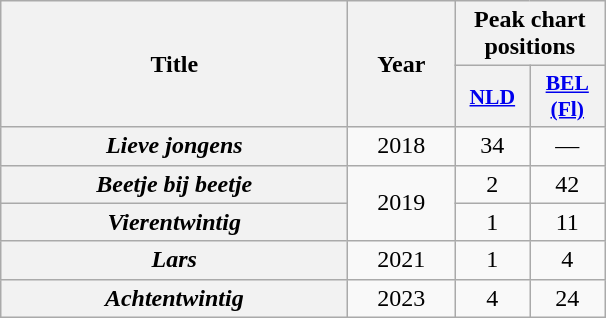<table class="wikitable plainrowheaders" style="text-align:center;">
<tr>
<th scope="col" rowspan="2" style="width:14em;">Title</th>
<th scope="col" rowspan="2" style="width:4em;">Year</th>
<th scope="col" colspan="2">Peak chart positions</th>
</tr>
<tr>
<th scope="col" style="width:3em;font-size:90%;"><a href='#'>NLD</a><br></th>
<th scope="col" style="width:3em;font-size:90%;"><a href='#'>BEL<br>(Fl)</a><br></th>
</tr>
<tr>
<th scope="row"><em>Lieve jongens</em></th>
<td>2018</td>
<td>34</td>
<td>—</td>
</tr>
<tr>
<th scope="row"><em>Beetje bij beetje</em></th>
<td rowspan="2">2019</td>
<td>2</td>
<td>42</td>
</tr>
<tr>
<th scope="row"><em>Vierentwintig</em></th>
<td>1</td>
<td>11</td>
</tr>
<tr>
<th scope="row"><em>Lars</em></th>
<td>2021</td>
<td>1</td>
<td>4</td>
</tr>
<tr>
<th scope="row"><em>Achtentwintig</em></th>
<td>2023</td>
<td>4</td>
<td>24</td>
</tr>
</table>
